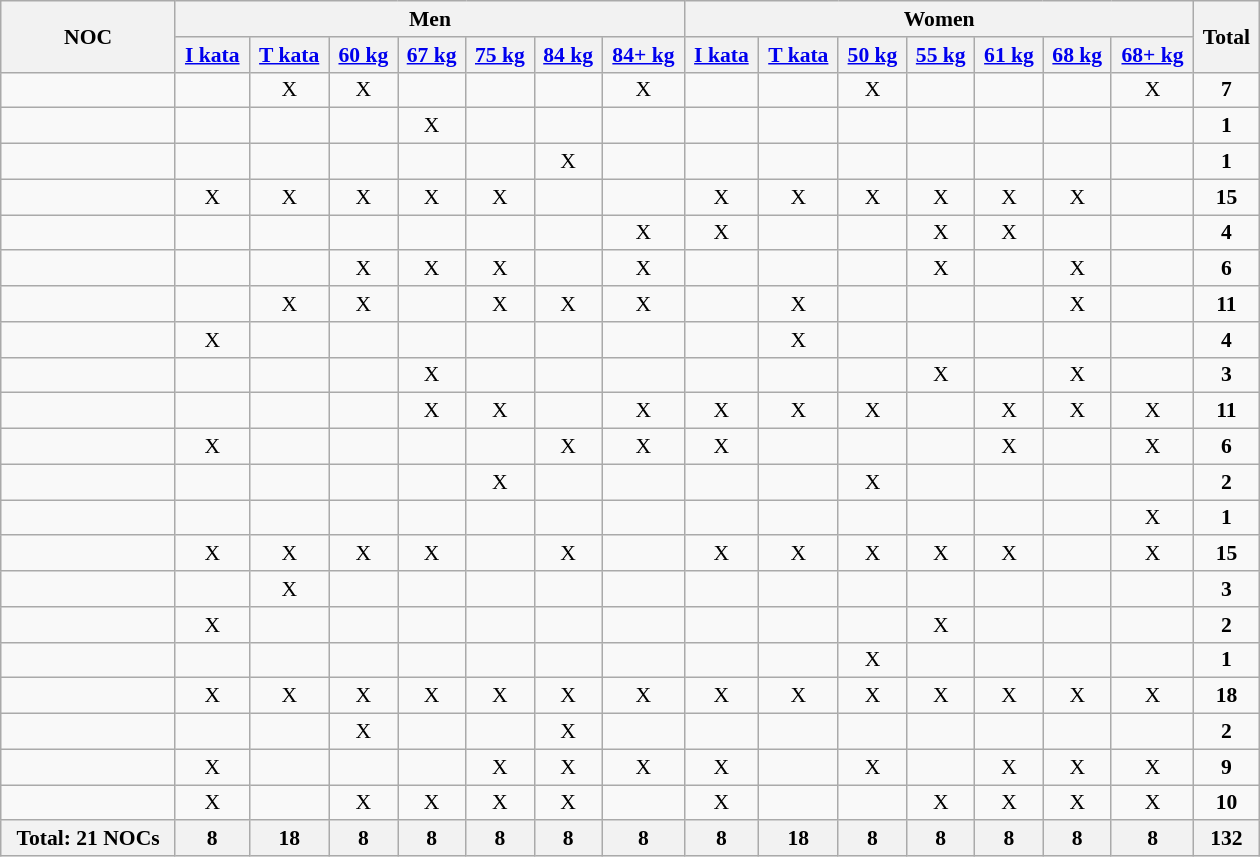<table class="wikitable" width=840 style="text-align:center; font-size:90%">
<tr>
<th rowspan="2" align="left">NOC</th>
<th colspan="7">Men</th>
<th colspan="7">Women</th>
<th rowspan="2">Total</th>
</tr>
<tr>
<th><a href='#'>I kata</a></th>
<th><a href='#'>T kata</a></th>
<th><a href='#'>60 kg</a></th>
<th><a href='#'>67 kg</a></th>
<th><a href='#'>75 kg</a></th>
<th><a href='#'>84 kg</a></th>
<th><a href='#'>84+ kg</a></th>
<th><a href='#'>I kata</a></th>
<th><a href='#'>T kata</a></th>
<th><a href='#'>50 kg</a></th>
<th><a href='#'>55 kg</a></th>
<th><a href='#'>61 kg</a></th>
<th><a href='#'>68 kg</a></th>
<th><a href='#'>68+ kg</a></th>
</tr>
<tr>
<td align="left"></td>
<td></td>
<td>X</td>
<td>X</td>
<td></td>
<td></td>
<td></td>
<td>X</td>
<td></td>
<td></td>
<td>X</td>
<td></td>
<td></td>
<td></td>
<td>X</td>
<td><strong>7</strong></td>
</tr>
<tr>
<td align="left"></td>
<td></td>
<td></td>
<td></td>
<td>X</td>
<td></td>
<td></td>
<td></td>
<td></td>
<td></td>
<td></td>
<td></td>
<td></td>
<td></td>
<td></td>
<td><strong>1</strong></td>
</tr>
<tr>
<td align="left"></td>
<td></td>
<td></td>
<td></td>
<td></td>
<td></td>
<td>X</td>
<td></td>
<td></td>
<td></td>
<td></td>
<td></td>
<td></td>
<td></td>
<td></td>
<td><strong>1</strong></td>
</tr>
<tr>
<td align="left"></td>
<td>X</td>
<td>X</td>
<td>X</td>
<td>X</td>
<td>X</td>
<td></td>
<td></td>
<td>X</td>
<td>X</td>
<td>X</td>
<td>X</td>
<td>X</td>
<td>X</td>
<td></td>
<td><strong>15</strong></td>
</tr>
<tr>
<td align="left"></td>
<td></td>
<td></td>
<td></td>
<td></td>
<td></td>
<td></td>
<td>X</td>
<td>X</td>
<td></td>
<td></td>
<td>X</td>
<td>X</td>
<td></td>
<td></td>
<td><strong>4</strong></td>
</tr>
<tr>
<td align="left"></td>
<td></td>
<td></td>
<td>X</td>
<td>X</td>
<td>X</td>
<td></td>
<td>X</td>
<td></td>
<td></td>
<td></td>
<td>X</td>
<td></td>
<td>X</td>
<td></td>
<td><strong>6</strong></td>
</tr>
<tr>
<td align="left"></td>
<td></td>
<td>X</td>
<td>X</td>
<td></td>
<td>X</td>
<td>X</td>
<td>X</td>
<td></td>
<td>X</td>
<td></td>
<td></td>
<td></td>
<td>X</td>
<td></td>
<td><strong>11</strong></td>
</tr>
<tr>
<td align="left"></td>
<td>X</td>
<td></td>
<td></td>
<td></td>
<td></td>
<td></td>
<td></td>
<td></td>
<td>X</td>
<td></td>
<td></td>
<td></td>
<td></td>
<td></td>
<td><strong>4</strong></td>
</tr>
<tr>
<td align="left"></td>
<td></td>
<td></td>
<td></td>
<td>X</td>
<td></td>
<td></td>
<td></td>
<td></td>
<td></td>
<td></td>
<td>X</td>
<td></td>
<td>X</td>
<td></td>
<td><strong>3</strong></td>
</tr>
<tr>
<td align="left"></td>
<td></td>
<td></td>
<td></td>
<td>X</td>
<td>X</td>
<td></td>
<td>X</td>
<td>X</td>
<td>X</td>
<td>X</td>
<td></td>
<td>X</td>
<td>X</td>
<td>X</td>
<td><strong>11</strong></td>
</tr>
<tr>
<td align="left"></td>
<td>X</td>
<td></td>
<td></td>
<td></td>
<td></td>
<td>X</td>
<td>X</td>
<td>X</td>
<td></td>
<td></td>
<td></td>
<td>X</td>
<td></td>
<td>X</td>
<td><strong>6</strong></td>
</tr>
<tr>
<td align="left"></td>
<td></td>
<td></td>
<td></td>
<td></td>
<td>X</td>
<td></td>
<td></td>
<td></td>
<td></td>
<td>X</td>
<td></td>
<td></td>
<td></td>
<td></td>
<td><strong>2</strong></td>
</tr>
<tr>
<td align="left"></td>
<td></td>
<td></td>
<td></td>
<td></td>
<td></td>
<td></td>
<td></td>
<td></td>
<td></td>
<td></td>
<td></td>
<td></td>
<td></td>
<td>X</td>
<td><strong>1</strong></td>
</tr>
<tr>
<td align="left"></td>
<td>X</td>
<td>X</td>
<td>X</td>
<td>X</td>
<td></td>
<td>X</td>
<td></td>
<td>X</td>
<td>X</td>
<td>X</td>
<td>X</td>
<td>X</td>
<td></td>
<td>X</td>
<td><strong>15</strong></td>
</tr>
<tr>
<td align="left"></td>
<td></td>
<td>X</td>
<td></td>
<td></td>
<td></td>
<td></td>
<td></td>
<td></td>
<td></td>
<td></td>
<td></td>
<td></td>
<td></td>
<td></td>
<td><strong>3</strong></td>
</tr>
<tr>
<td align="left"></td>
<td>X</td>
<td></td>
<td></td>
<td></td>
<td></td>
<td></td>
<td></td>
<td></td>
<td></td>
<td></td>
<td>X</td>
<td></td>
<td></td>
<td></td>
<td><strong>2</strong></td>
</tr>
<tr>
<td align="left"></td>
<td></td>
<td></td>
<td></td>
<td></td>
<td></td>
<td></td>
<td></td>
<td></td>
<td></td>
<td>X</td>
<td></td>
<td></td>
<td></td>
<td></td>
<td><strong>1</strong></td>
</tr>
<tr>
<td align="left"></td>
<td>X</td>
<td>X</td>
<td>X</td>
<td>X</td>
<td>X</td>
<td>X</td>
<td>X</td>
<td>X</td>
<td>X</td>
<td>X</td>
<td>X</td>
<td>X</td>
<td>X</td>
<td>X</td>
<td><strong>18</strong></td>
</tr>
<tr>
<td align="left"></td>
<td></td>
<td></td>
<td>X</td>
<td></td>
<td></td>
<td>X</td>
<td></td>
<td></td>
<td></td>
<td></td>
<td></td>
<td></td>
<td></td>
<td></td>
<td><strong>2</strong></td>
</tr>
<tr>
<td align="left"></td>
<td>X</td>
<td></td>
<td></td>
<td></td>
<td>X</td>
<td>X</td>
<td>X</td>
<td>X</td>
<td></td>
<td>X</td>
<td></td>
<td>X</td>
<td>X</td>
<td>X</td>
<td><strong>9</strong></td>
</tr>
<tr>
<td align="left"></td>
<td>X</td>
<td></td>
<td>X</td>
<td>X</td>
<td>X</td>
<td>X</td>
<td></td>
<td>X</td>
<td></td>
<td></td>
<td>X</td>
<td>X</td>
<td>X</td>
<td>X</td>
<td><strong>10</strong></td>
</tr>
<tr>
<th>Total: 21 NOCs</th>
<th>8</th>
<th>18</th>
<th>8</th>
<th>8</th>
<th>8</th>
<th>8</th>
<th>8</th>
<th>8</th>
<th>18</th>
<th>8</th>
<th>8</th>
<th>8</th>
<th>8</th>
<th>8</th>
<th>132</th>
</tr>
</table>
